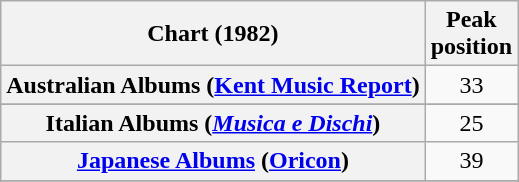<table class="wikitable sortable plainrowheaders" style="text-align:center">
<tr>
<th scope="col">Chart (1982)</th>
<th scope="col">Peak<br>position</th>
</tr>
<tr>
<th scope="row">Australian Albums (<a href='#'>Kent Music Report</a>)</th>
<td>33</td>
</tr>
<tr>
</tr>
<tr>
</tr>
<tr>
<th scope="row">Italian Albums (<em><a href='#'>Musica e Dischi</a></em>)</th>
<td align="center">25</td>
</tr>
<tr>
<th scope="row"><a href='#'>Japanese Albums</a> (<a href='#'>Oricon</a>)</th>
<td>39</td>
</tr>
<tr>
</tr>
<tr>
</tr>
<tr>
</tr>
<tr>
</tr>
</table>
